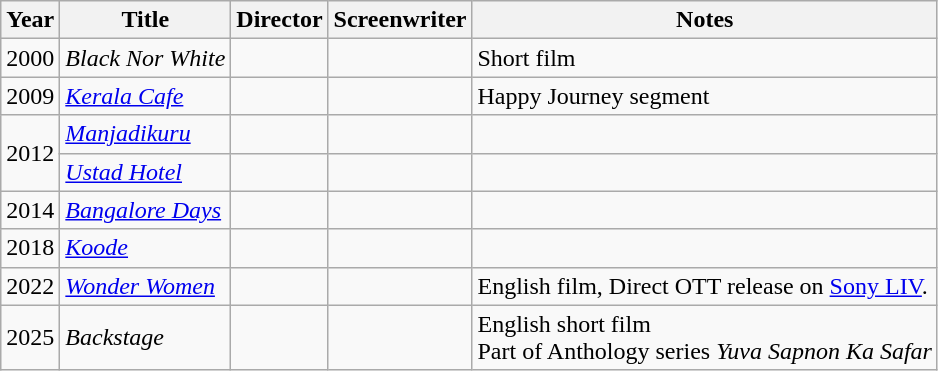<table class="wikitable sortable plainrowheaders">
<tr>
<th scope="col">Year</th>
<th scope="col">Title</th>
<th>Director</th>
<th>Screenwriter</th>
<th scope="col" class="unsortable">Notes</th>
</tr>
<tr>
<td>2000</td>
<td><em>Black Nor White</em></td>
<td></td>
<td></td>
<td>Short film</td>
</tr>
<tr>
<td>2009</td>
<td><em><a href='#'>Kerala Cafe</a></em></td>
<td></td>
<td></td>
<td>Happy Journey segment</td>
</tr>
<tr>
<td rowspan="2">2012</td>
<td><em><a href='#'>Manjadikuru</a></em></td>
<td></td>
<td></td>
<td></td>
</tr>
<tr>
<td><em><a href='#'>Ustad Hotel</a></em></td>
<td></td>
<td></td>
<td></td>
</tr>
<tr>
<td>2014</td>
<td><em><a href='#'>Bangalore Days</a></em></td>
<td></td>
<td></td>
<td></td>
</tr>
<tr>
<td>2018</td>
<td><em><a href='#'>Koode</a></em></td>
<td></td>
<td></td>
<td></td>
</tr>
<tr>
<td>2022</td>
<td><em><a href='#'>Wonder Women</a></em></td>
<td></td>
<td></td>
<td>English film, Direct OTT release on <a href='#'>Sony LIV</a>.</td>
</tr>
<tr>
<td>2025</td>
<td><em>Backstage</em></td>
<td></td>
<td></td>
<td>English short film<br>Part of Anthology series <em>Yuva Sapnon Ka Safar</em></td>
</tr>
</table>
